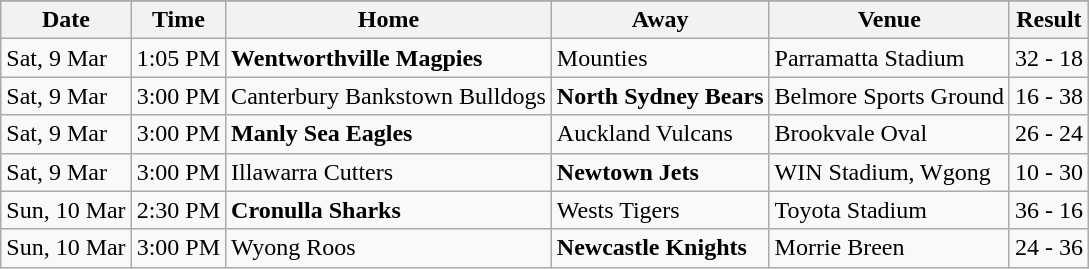<table align="center" class="wikitable">
<tr bgcolor="#FF0033">
</tr>
<tr>
<th>Date</th>
<th>Time</th>
<th>Home</th>
<th>Away</th>
<th>Venue</th>
<th>Result</th>
</tr>
<tr>
<td>Sat, 9 Mar</td>
<td>1:05 PM</td>
<td><strong>Wentworthville Magpies</strong></td>
<td>Mounties</td>
<td>Parramatta Stadium</td>
<td>32 - 18</td>
</tr>
<tr>
<td>Sat, 9 Mar</td>
<td>3:00 PM</td>
<td>Canterbury Bankstown Bulldogs</td>
<td><strong>North Sydney Bears</strong></td>
<td>Belmore Sports Ground</td>
<td>16 - 38</td>
</tr>
<tr>
<td>Sat, 9 Mar</td>
<td>3:00 PM</td>
<td><strong>Manly Sea Eagles</strong></td>
<td>Auckland Vulcans</td>
<td>Brookvale Oval</td>
<td>26 - 24</td>
</tr>
<tr>
<td>Sat, 9 Mar</td>
<td>3:00 PM</td>
<td>Illawarra Cutters</td>
<td><strong>Newtown Jets</strong></td>
<td>WIN Stadium, Wgong</td>
<td>10 - 30</td>
</tr>
<tr>
<td>Sun, 10 Mar</td>
<td>2:30 PM</td>
<td><strong>Cronulla Sharks</strong></td>
<td>Wests Tigers</td>
<td>Toyota Stadium</td>
<td>36 - 16</td>
</tr>
<tr>
<td>Sun, 10 Mar</td>
<td>3:00 PM</td>
<td>Wyong Roos</td>
<td><strong>Newcastle Knights</strong></td>
<td>Morrie Breen</td>
<td>24 - 36</td>
</tr>
</table>
